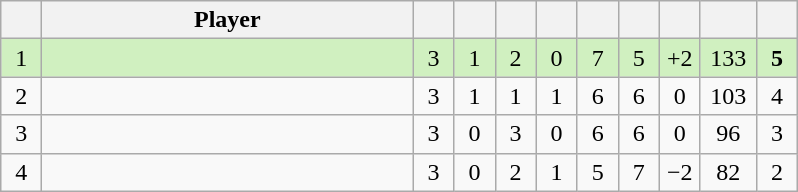<table class="wikitable" style="text-align:center; margin: 1em auto 1em auto, align:left">
<tr>
<th width=20></th>
<th width=240>Player</th>
<th width=20></th>
<th width=20></th>
<th width=20></th>
<th width=20></th>
<th width=20></th>
<th width=20></th>
<th width=20></th>
<th width=30></th>
<th width=20></th>
</tr>
<tr style="background:#D0F0C0;">
<td>1</td>
<td align=left></td>
<td>3</td>
<td>1</td>
<td>2</td>
<td>0</td>
<td>7</td>
<td>5</td>
<td>+2</td>
<td>133</td>
<td><strong>5</strong></td>
</tr>
<tr style=>
<td>2</td>
<td align=left></td>
<td>3</td>
<td>1</td>
<td>1</td>
<td>1</td>
<td>6</td>
<td>6</td>
<td>0</td>
<td>103</td>
<td>4</td>
</tr>
<tr style=>
<td>3</td>
<td align=left></td>
<td>3</td>
<td>0</td>
<td>3</td>
<td>0</td>
<td>6</td>
<td>6</td>
<td>0</td>
<td>96</td>
<td>3</td>
</tr>
<tr style=>
<td>4</td>
<td align=left></td>
<td>3</td>
<td>0</td>
<td>2</td>
<td>1</td>
<td>5</td>
<td>7</td>
<td>−2</td>
<td>82</td>
<td>2</td>
</tr>
</table>
